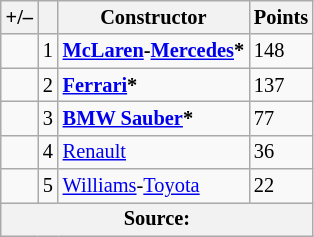<table class="wikitable" style="font-size: 85%;">
<tr>
<th>+/–</th>
<th></th>
<th>Constructor</th>
<th>Points</th>
</tr>
<tr>
<td></td>
<td align="center">1</td>
<td> <strong><a href='#'>McLaren</a>-<a href='#'>Mercedes</a>*</strong></td>
<td>148</td>
</tr>
<tr>
<td></td>
<td align="center">2</td>
<td> <strong><a href='#'>Ferrari</a>*</strong></td>
<td>137</td>
</tr>
<tr>
<td></td>
<td align="center">3</td>
<td> <strong><a href='#'>BMW Sauber</a>*</strong></td>
<td>77</td>
</tr>
<tr>
<td></td>
<td align="center">4</td>
<td> <a href='#'>Renault</a></td>
<td>36</td>
</tr>
<tr>
<td></td>
<td align="center">5</td>
<td> <a href='#'>Williams</a>-<a href='#'>Toyota</a></td>
<td>22</td>
</tr>
<tr>
<th colspan=4>Source:</th>
</tr>
</table>
